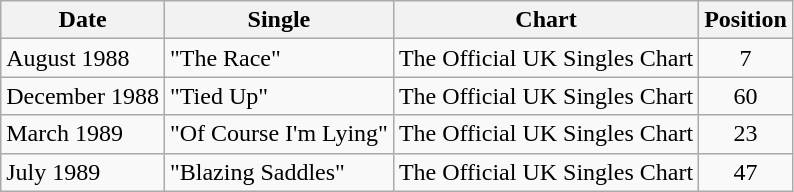<table class="wikitable">
<tr>
<th>Date</th>
<th>Single</th>
<th>Chart</th>
<th>Position</th>
</tr>
<tr>
<td>August 1988</td>
<td>"The Race"</td>
<td>The Official UK Singles Chart</td>
<td align="center">7</td>
</tr>
<tr>
<td>December 1988</td>
<td>"Tied Up"</td>
<td>The Official UK Singles Chart</td>
<td align="center">60</td>
</tr>
<tr>
<td>March 1989</td>
<td>"Of Course I'm Lying"</td>
<td>The Official UK Singles Chart</td>
<td align="center">23</td>
</tr>
<tr>
<td>July 1989</td>
<td>"Blazing Saddles"</td>
<td>The Official UK Singles Chart</td>
<td align="center">47</td>
</tr>
</table>
